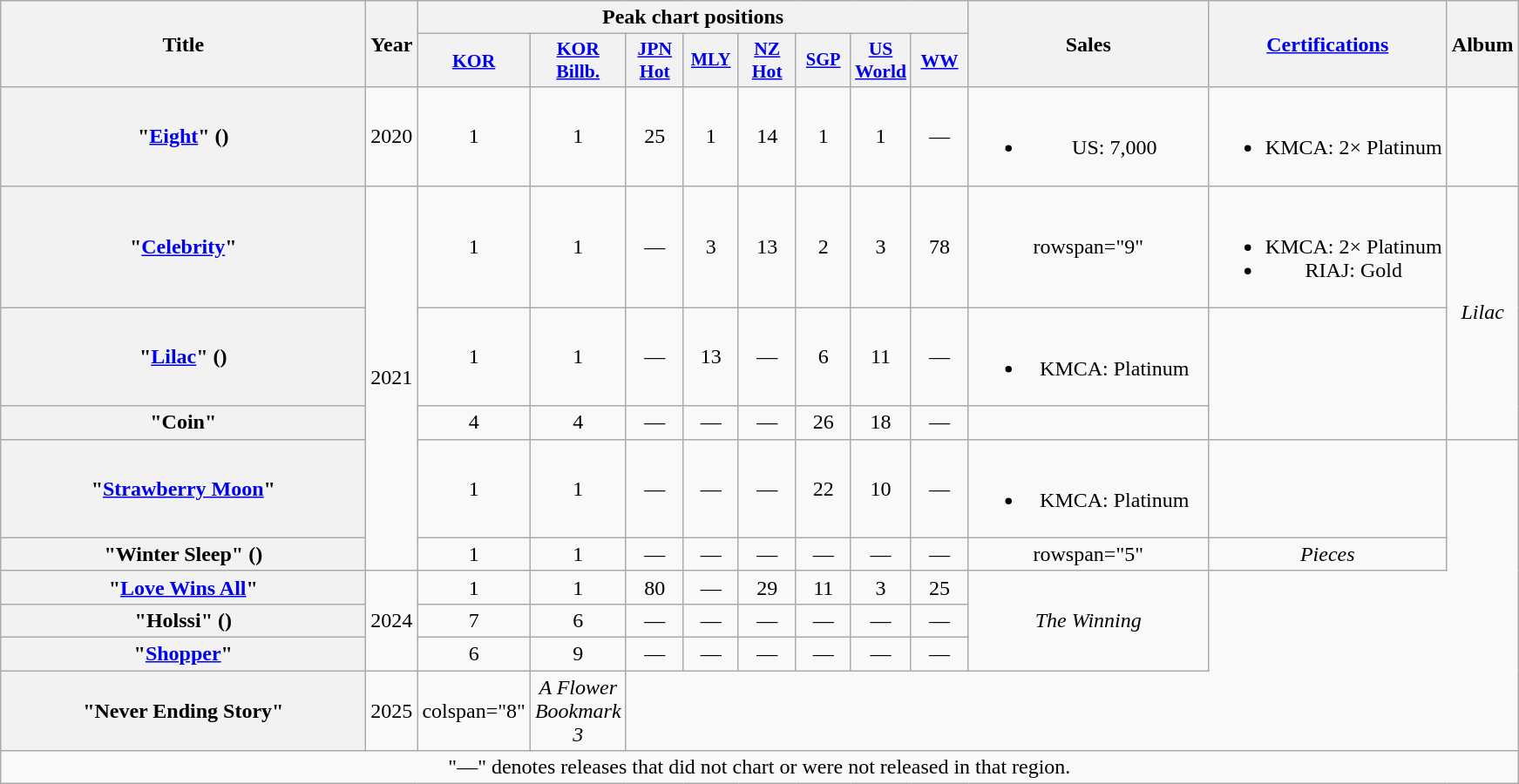<table class="wikitable plainrowheaders" style="text-align:center;">
<tr>
<th rowspan="2" scope="col" style="width:17em;">Title</th>
<th rowspan="2" scope="col">Year</th>
<th colspan="8" scope="col">Peak chart positions</th>
<th rowspan="2" scope="col" style="width:11em;">Sales<br></th>
<th rowspan="2" scope="col"><a href='#'>Certifications</a><br></th>
<th rowspan="2" scope="col">Album</th>
</tr>
<tr>
<th scope="col" style="width:2.6em;font-size:90%;"><a href='#'>KOR</a><br></th>
<th scope="col" style="width:2.6em;font-size:90%;"><a href='#'>KOR Billb.</a><br></th>
<th scope="col" style="width:2.6em;font-size:90%;"><a href='#'>JPN Hot</a><br></th>
<th scope="col" style="width:2.6em;font-size:85%"><a href='#'>MLY</a><br></th>
<th scope="col" style="width:2.6em;font-size:90%;"><a href='#'>NZ Hot</a><br></th>
<th scope="col" style="width:2.6em;font-size:85%"><a href='#'>SGP</a><br></th>
<th scope="col" style="width:2.6em;font-size:90%;"><a href='#'>US<br>World</a><br></th>
<th scope="col" style="width:2.6em;font-size:90%;"><a href='#'>WW</a><br></th>
</tr>
<tr>
<th scope="row">"<a href='#'>Eight</a>" ()<br></th>
<td>2020</td>
<td>1</td>
<td>1</td>
<td>25</td>
<td>1</td>
<td>14</td>
<td>1</td>
<td>1</td>
<td>—</td>
<td><br><ul><li>US: 7,000</li></ul></td>
<td><br><ul><li>KMCA: 2× Platinum </li></ul></td>
<td></td>
</tr>
<tr>
<th scope="row">"<a href='#'>Celebrity</a>"</th>
<td rowspan="5">2021</td>
<td>1</td>
<td>1</td>
<td>—</td>
<td>3</td>
<td>13</td>
<td>2</td>
<td>3</td>
<td>78</td>
<td>rowspan="9" </td>
<td><br><ul><li>KMCA: 2× Platinum </li><li>RIAJ: Gold </li></ul></td>
<td rowspan="3"><em>Lilac</em></td>
</tr>
<tr>
<th scope="row">"<a href='#'>Lilac</a>" ()</th>
<td>1</td>
<td>1</td>
<td>—</td>
<td>13</td>
<td>—</td>
<td>6</td>
<td>11</td>
<td>—</td>
<td><br><ul><li>KMCA: Platinum </li></ul></td>
</tr>
<tr>
<th scope="row">"Coin"</th>
<td>4</td>
<td>4</td>
<td>—</td>
<td>—</td>
<td>—</td>
<td>26</td>
<td>18</td>
<td>—</td>
<td></td>
</tr>
<tr>
<th scope="row">"<a href='#'>Strawberry Moon</a>"</th>
<td>1</td>
<td>1</td>
<td>—</td>
<td>—</td>
<td>—</td>
<td>22</td>
<td>10</td>
<td>—</td>
<td><br><ul><li>KMCA: Platinum </li></ul></td>
<td></td>
</tr>
<tr>
<th scope="row">"Winter Sleep" ()</th>
<td>1</td>
<td>1</td>
<td>—</td>
<td>—</td>
<td>—</td>
<td>—</td>
<td>—</td>
<td>—</td>
<td>rowspan="5" </td>
<td><em>Pieces</em></td>
</tr>
<tr>
<th scope="row">"<a href='#'>Love Wins All</a>"</th>
<td rowspan="3">2024</td>
<td>1</td>
<td>1</td>
<td>80</td>
<td>—</td>
<td>29</td>
<td>11</td>
<td>3</td>
<td>25</td>
<td rowspan="3"><em>The Winning</em></td>
</tr>
<tr>
<th scope="row">"Holssi" ()</th>
<td>7</td>
<td>6</td>
<td>—</td>
<td>—</td>
<td>—</td>
<td>—</td>
<td>—</td>
<td>—</td>
</tr>
<tr>
<th scope="row">"<a href='#'>Shopper</a>"</th>
<td>6</td>
<td>9</td>
<td>—</td>
<td>—</td>
<td>—</td>
<td>—</td>
<td>—</td>
<td>—</td>
</tr>
<tr>
<th scope="row">"Never Ending Story"</th>
<td>2025</td>
<td>colspan="8" </td>
<td><em>A Flower Bookmark 3</em></td>
</tr>
<tr>
<td colspan="13">"—" denotes releases that did not chart or were not released in that region.</td>
</tr>
</table>
